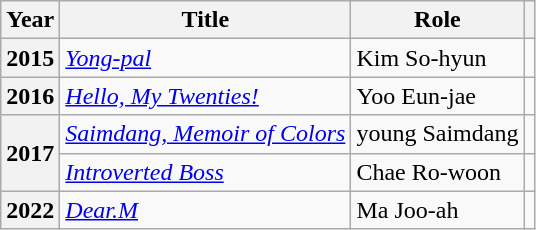<table class="wikitable plainrowheaders sortable">
<tr>
<th scope="col">Year</th>
<th scope="col">Title</th>
<th scope="col">Role</th>
<th scope="col" class="unsortable"></th>
</tr>
<tr>
<th scope="row">2015</th>
<td><em><a href='#'>Yong-pal</a></em></td>
<td>Kim So-hyun</td>
<td style="text-align:center"></td>
</tr>
<tr>
<th scope="row">2016</th>
<td><em><a href='#'>Hello, My Twenties!</a></em></td>
<td>Yoo Eun-jae</td>
<td style="text-align:center"></td>
</tr>
<tr>
<th scope="row" rowspan="2">2017</th>
<td><em><a href='#'>Saimdang, Memoir of Colors</a></em></td>
<td>young Saimdang</td>
<td style="text-align:center"></td>
</tr>
<tr>
<td><em><a href='#'>Introverted Boss</a></em></td>
<td>Chae Ro-woon</td>
<td style="text-align:center"></td>
</tr>
<tr>
<th scope="row">2022</th>
<td><em><a href='#'>Dear.M</a></em></td>
<td>Ma Joo-ah</td>
<td style="text-align:center"></td>
</tr>
</table>
